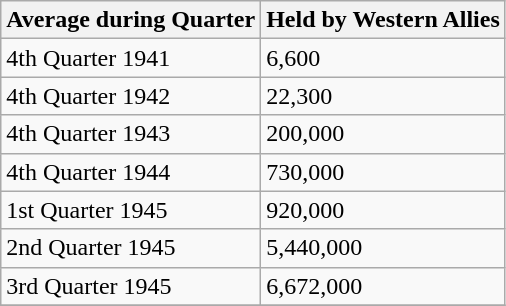<table class="wikitable">
<tr>
<th>Average during Quarter</th>
<th>Held by Western Allies</th>
</tr>
<tr>
<td>4th Quarter 1941</td>
<td>6,600</td>
</tr>
<tr>
<td>4th Quarter 1942</td>
<td>22,300</td>
</tr>
<tr>
<td>4th Quarter 1943</td>
<td>200,000</td>
</tr>
<tr>
<td>4th Quarter 1944</td>
<td>730,000</td>
</tr>
<tr>
<td>1st Quarter 1945</td>
<td>920,000</td>
</tr>
<tr>
<td>2nd Quarter 1945</td>
<td>5,440,000</td>
</tr>
<tr>
<td>3rd Quarter 1945</td>
<td>6,672,000</td>
</tr>
<tr>
</tr>
</table>
